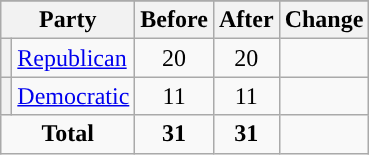<table class="wikitable" style="text-align:center;">
<tr>
</tr>
<tr>
<th colspan=2>Party</th>
<th>Before</th>
<th>After</th>
<th>Change</th>
</tr>
<tr>
<th style="background-color:"></th>
<td style="text-align:left;"><a href='#'>Republican</a></td>
<td>20</td>
<td>20</td>
<td></td>
</tr>
<tr>
<th style="background-color:"></th>
<td style="text-align:left;"><a href='#'>Democratic</a></td>
<td>11</td>
<td>11</td>
<td></td>
</tr>
<tr>
<td colspan=2><strong>Total</strong></td>
<td><strong>31</strong></td>
<td><strong>31</strong></td>
<td></td>
</tr>
</table>
